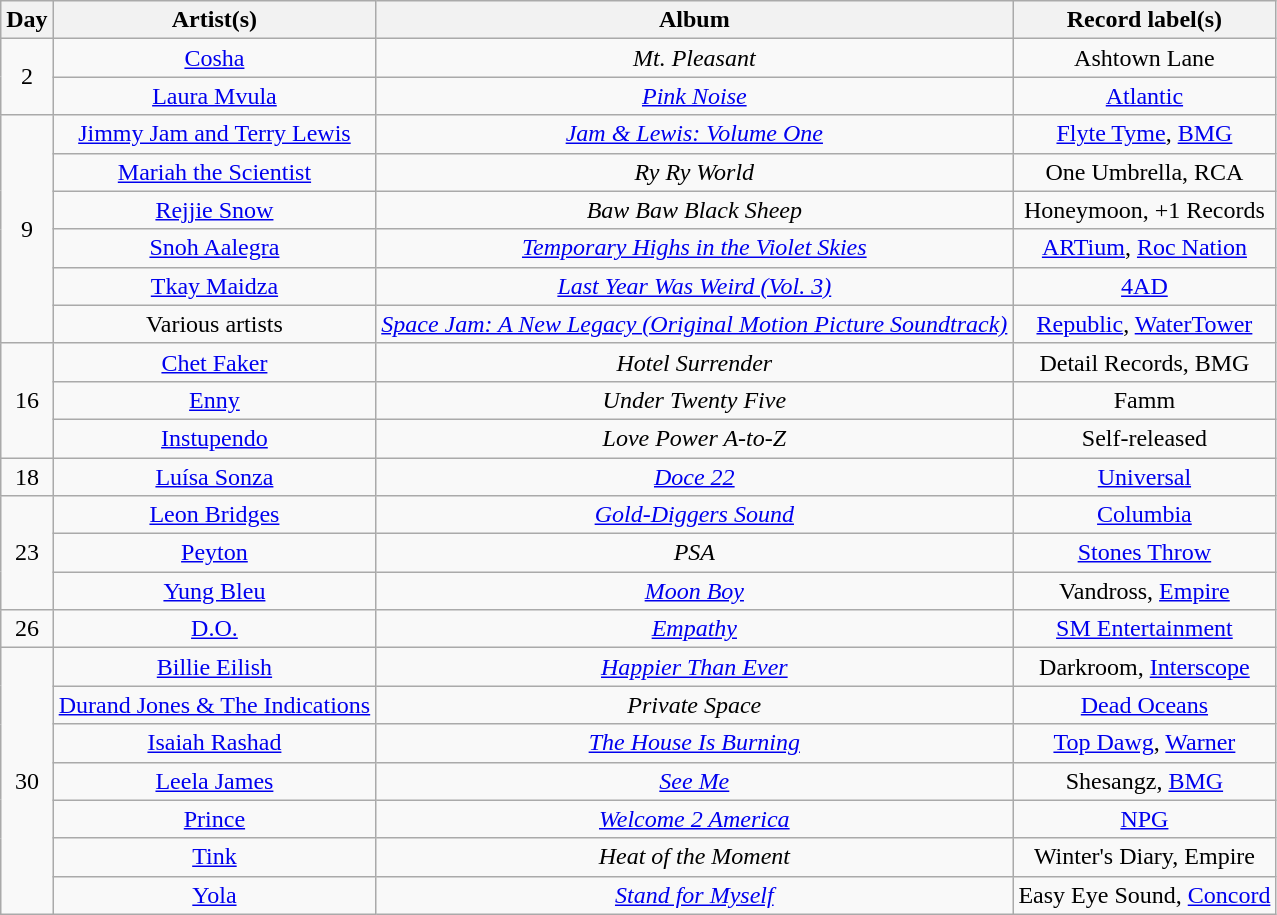<table class="wikitable" style="text-align:center;">
<tr>
<th scope="col">Day</th>
<th scope="col">Artist(s)</th>
<th scope="col">Album</th>
<th scope="col">Record label(s)</th>
</tr>
<tr>
<td rowspan="2">2</td>
<td><a href='#'>Cosha</a></td>
<td><em>Mt. Pleasant</em></td>
<td>Ashtown Lane</td>
</tr>
<tr>
<td><a href='#'>Laura Mvula</a></td>
<td><em><a href='#'>Pink Noise</a></em></td>
<td><a href='#'>Atlantic</a></td>
</tr>
<tr>
<td rowspan="6">9</td>
<td><a href='#'>Jimmy Jam and Terry Lewis</a></td>
<td><em><a href='#'>Jam & Lewis: Volume One</a></em></td>
<td><a href='#'>Flyte Tyme</a>, <a href='#'>BMG</a></td>
</tr>
<tr>
<td><a href='#'>Mariah the Scientist</a></td>
<td><em>Ry Ry World</em></td>
<td>One Umbrella, RCA</td>
</tr>
<tr>
<td><a href='#'>Rejjie Snow</a></td>
<td><em>Baw Baw Black Sheep</em></td>
<td>Honeymoon, +1 Records</td>
</tr>
<tr>
<td><a href='#'>Snoh Aalegra</a></td>
<td><em><a href='#'>Temporary Highs in the Violet Skies</a></em></td>
<td><a href='#'>ARTium</a>, <a href='#'>Roc Nation</a></td>
</tr>
<tr>
<td><a href='#'>Tkay Maidza</a></td>
<td><em><a href='#'>Last Year Was Weird (Vol. 3)</a></em></td>
<td><a href='#'>4AD</a></td>
</tr>
<tr>
<td>Various artists</td>
<td><em><a href='#'>Space Jam: A New Legacy (Original Motion Picture Soundtrack)</a></em></td>
<td><a href='#'>Republic</a>, <a href='#'>WaterTower</a></td>
</tr>
<tr>
<td rowspan="3">16</td>
<td><a href='#'>Chet Faker</a></td>
<td><em>Hotel Surrender</em></td>
<td>Detail Records, BMG</td>
</tr>
<tr>
<td><a href='#'>Enny</a></td>
<td><em>Under Twenty Five</em></td>
<td>Famm</td>
</tr>
<tr>
<td><a href='#'>Instupendo</a></td>
<td><em>Love Power A-to-Z</em></td>
<td>Self-released</td>
</tr>
<tr>
<td>18</td>
<td><a href='#'>Luísa Sonza</a></td>
<td><em><a href='#'>Doce 22</a></em></td>
<td><a href='#'>Universal</a></td>
</tr>
<tr>
<td rowspan="3">23</td>
<td><a href='#'>Leon Bridges</a></td>
<td><em><a href='#'>Gold-Diggers Sound</a></em></td>
<td><a href='#'>Columbia</a></td>
</tr>
<tr>
<td><a href='#'>Peyton</a></td>
<td><em>PSA</em></td>
<td><a href='#'>Stones Throw</a></td>
</tr>
<tr>
<td><a href='#'>Yung Bleu</a></td>
<td><em><a href='#'>Moon Boy</a></em></td>
<td>Vandross, <a href='#'>Empire</a></td>
</tr>
<tr>
<td>26</td>
<td><a href='#'>D.O.</a></td>
<td><em><a href='#'>Empathy</a></em></td>
<td><a href='#'>SM Entertainment</a></td>
</tr>
<tr>
<td rowspan="7">30</td>
<td><a href='#'>Billie Eilish</a></td>
<td><em><a href='#'>Happier Than Ever</a></em></td>
<td>Darkroom, <a href='#'>Interscope</a></td>
</tr>
<tr>
<td><a href='#'>Durand Jones & The Indications</a></td>
<td><em>Private Space</em></td>
<td><a href='#'>Dead Oceans</a></td>
</tr>
<tr>
<td><a href='#'>Isaiah Rashad</a></td>
<td><em><a href='#'>The House Is Burning</a></em></td>
<td><a href='#'>Top Dawg</a>, <a href='#'>Warner</a></td>
</tr>
<tr>
<td><a href='#'>Leela James</a></td>
<td><em><a href='#'>See Me</a></em></td>
<td>Shesangz, <a href='#'>BMG</a></td>
</tr>
<tr>
<td><a href='#'>Prince</a></td>
<td><em><a href='#'>Welcome 2 America</a></em></td>
<td><a href='#'>NPG</a></td>
</tr>
<tr>
<td><a href='#'>Tink</a></td>
<td><em>Heat of the Moment</em></td>
<td>Winter's Diary, Empire</td>
</tr>
<tr>
<td><a href='#'>Yola</a></td>
<td><em><a href='#'>Stand for Myself</a></em></td>
<td>Easy Eye Sound, <a href='#'>Concord</a></td>
</tr>
</table>
